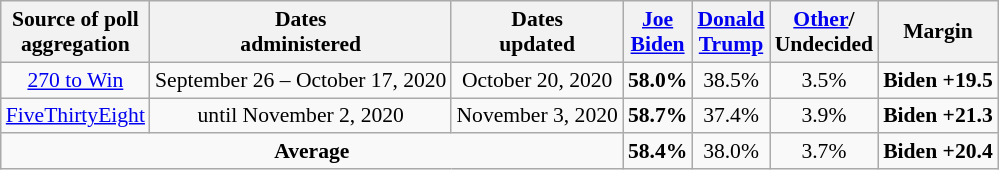<table class="wikitable sortable" style="text-align:center;font-size:90%;line-height:17px">
<tr>
<th>Source of poll<br>aggregation</th>
<th>Dates<br> administered</th>
<th>Dates<br> updated</th>
<th class="unsortable"><a href='#'>Joe<br>Biden</a><br><small></small></th>
<th class="unsortable"><a href='#'>Donald<br>Trump</a><br><small></small></th>
<th class="unsortable"><a href='#'>Other</a>/<br>Undecided<br></th>
<th>Margin</th>
</tr>
<tr>
<td><a href='#'>270 to Win</a></td>
<td>September 26 – October 17, 2020</td>
<td>October 20, 2020</td>
<td><strong>58.0%</strong></td>
<td>38.5%</td>
<td>3.5%</td>
<td><strong>Biden +19.5</strong></td>
</tr>
<tr>
<td><a href='#'>FiveThirtyEight</a></td>
<td>until November 2, 2020</td>
<td>November 3, 2020</td>
<td><strong>58.7%</strong></td>
<td>37.4%</td>
<td>3.9%</td>
<td><strong>Biden +21.3</strong></td>
</tr>
<tr>
<td colspan="3"><strong>Average</strong></td>
<td><strong>58.4%</strong></td>
<td>38.0%</td>
<td>3.7%</td>
<td><strong>Biden +20.4</strong></td>
</tr>
</table>
